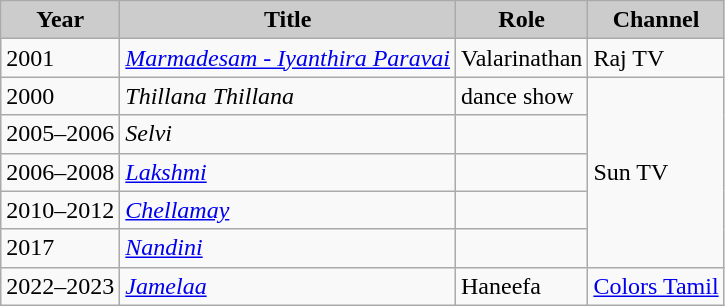<table class="wikitable">
<tr>
<th style="background:#ccc;">Year</th>
<th style="background:#ccc;">Title</th>
<th style="background:#ccc;">Role</th>
<th style="background:#ccc;">Channel</th>
</tr>
<tr>
<td>2001</td>
<td><a href='#'><em>Marmadesam - Iyanthira Paravai</em></a></td>
<td>Valarinathan</td>
<td>Raj TV</td>
</tr>
<tr>
<td>2000</td>
<td><em>Thillana Thillana</em></td>
<td>dance show</td>
<td rowspan=5>Sun TV</td>
</tr>
<tr>
<td>2005–2006</td>
<td><em>Selvi</em></td>
<td></td>
</tr>
<tr>
<td>2006–2008</td>
<td><a href='#'><em>Lakshmi</em></a></td>
<td></td>
</tr>
<tr>
<td>2010–2012</td>
<td><em><a href='#'>Chellamay</a></em></td>
<td></td>
</tr>
<tr>
<td>2017</td>
<td><a href='#'><em>Nandini</em></a></td>
<td></td>
</tr>
<tr>
<td>2022–2023</td>
<td><a href='#'><em>Jamelaa</em></a></td>
<td>Haneefa</td>
<td><a href='#'>Colors Tamil</a></td>
</tr>
</table>
